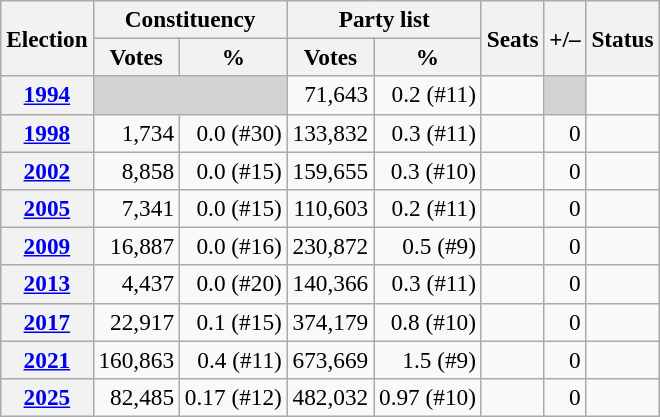<table class="wikitable" style="font-size:97%; text-align:right;">
<tr>
<th rowspan=2>Election</th>
<th colspan=2>Constituency</th>
<th colspan=2>Party list</th>
<th rowspan=2>Seats</th>
<th rowspan=2>+/–</th>
<th rowspan=2>Status</th>
</tr>
<tr>
<th>Votes</th>
<th>%</th>
<th>Votes</th>
<th>%</th>
</tr>
<tr>
<th><a href='#'>1994</a></th>
<td bgcolor="lightgrey" colspan="2"></td>
<td>71,643</td>
<td>0.2 (#11)</td>
<td></td>
<td bgcolor="lightgrey"></td>
<td></td>
</tr>
<tr>
<th><a href='#'>1998</a></th>
<td>1,734</td>
<td>0.0 (#30)</td>
<td>133,832</td>
<td>0.3 (#11)</td>
<td></td>
<td> 0</td>
<td></td>
</tr>
<tr>
<th><a href='#'>2002</a></th>
<td>8,858</td>
<td>0.0 (#15)</td>
<td>159,655</td>
<td>0.3 (#10)</td>
<td></td>
<td> 0</td>
<td></td>
</tr>
<tr>
<th><a href='#'>2005</a></th>
<td>7,341</td>
<td>0.0 (#15)</td>
<td>110,603</td>
<td>0.2 (#11)</td>
<td></td>
<td> 0</td>
<td></td>
</tr>
<tr>
<th><a href='#'>2009</a></th>
<td>16,887</td>
<td>0.0 (#16)</td>
<td>230,872</td>
<td>0.5 (#9)</td>
<td></td>
<td> 0</td>
<td></td>
</tr>
<tr>
<th><a href='#'>2013</a></th>
<td>4,437</td>
<td>0.0 (#20)</td>
<td>140,366</td>
<td>0.3 (#11)</td>
<td></td>
<td> 0</td>
<td></td>
</tr>
<tr>
<th><a href='#'>2017</a></th>
<td>22,917</td>
<td>0.1 (#15)</td>
<td>374,179</td>
<td>0.8 (#10)</td>
<td></td>
<td> 0</td>
<td></td>
</tr>
<tr>
<th><a href='#'>2021</a></th>
<td>160,863</td>
<td>0.4 (#11)</td>
<td>673,669</td>
<td>1.5 (#9)</td>
<td></td>
<td> 0</td>
<td></td>
</tr>
<tr>
<th><a href='#'>2025</a></th>
<td>82,485</td>
<td>0.17 (#12)</td>
<td>482,032</td>
<td>0.97 (#10)</td>
<td></td>
<td> 0</td>
<td></td>
</tr>
</table>
